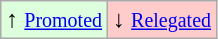<table class="wikitable" align="center">
<tr>
<td style="background:#ddffdd">↑ <small><a href='#'>Promoted</a></small></td>
<td style="background:#ffcccc">↓ <small><a href='#'>Relegated</a></small></td>
</tr>
</table>
